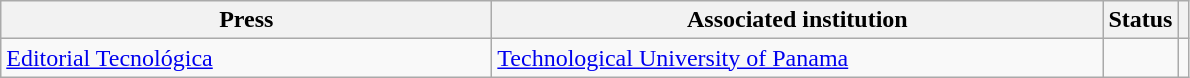<table class="wikitable sortable">
<tr>
<th style="width:20em">Press</th>
<th style="width:25em">Associated institution</th>
<th>Status</th>
<th></th>
</tr>
<tr>
<td><a href='#'>Editorial Tecnológica</a></td>
<td><a href='#'>Technological University of Panama</a></td>
<td></td>
<td></td>
</tr>
</table>
